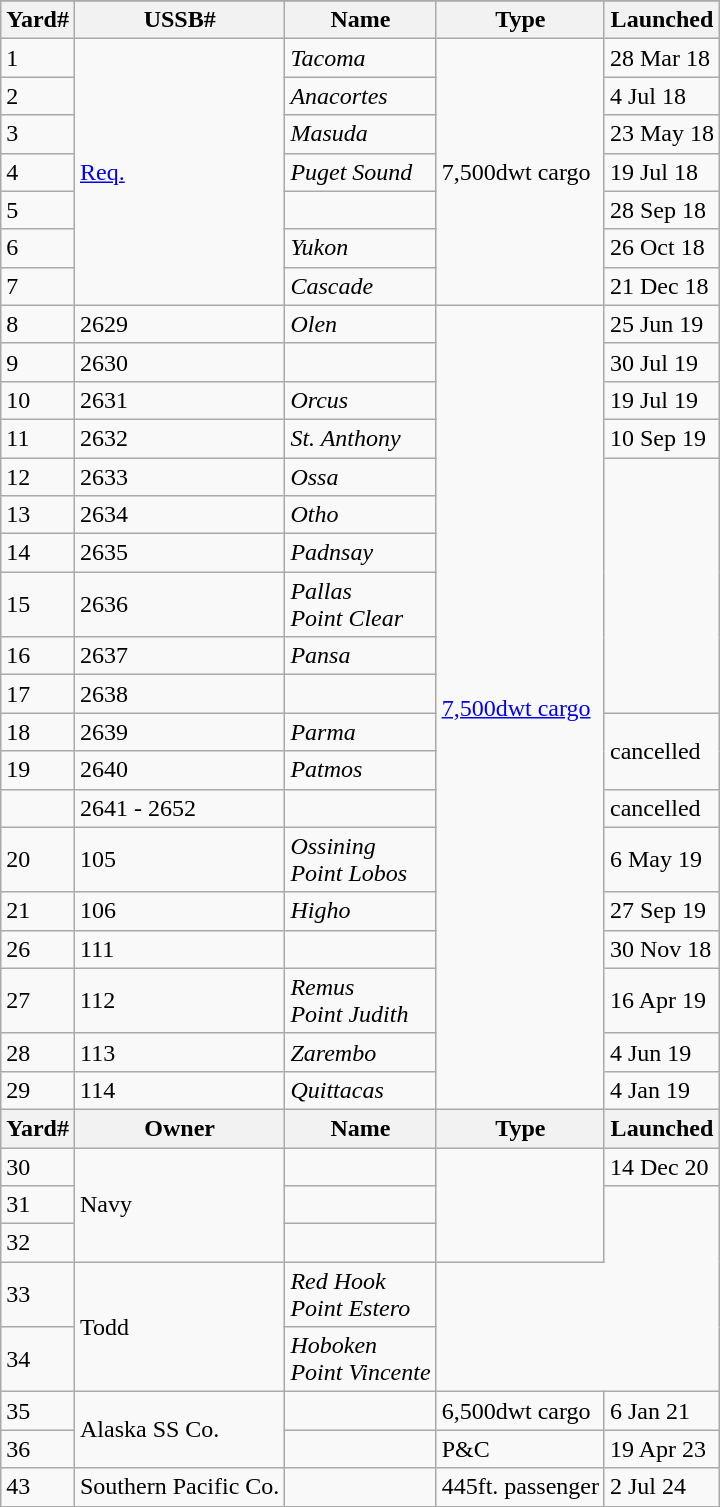<table class=wikitable>
<tr>
</tr>
<tr>
<th>Yard#</th>
<th>USSB#</th>
<th>Name</th>
<th>Type</th>
<th>Launched</th>
</tr>
<tr>
<td>1</td>
<td rowspan=7><a href='#'>Req.</a></td>
<td><em>Tacoma</em></td>
<td rowspan=7>7,500dwt cargo</td>
<td>28 Mar 18</td>
</tr>
<tr>
<td>2</td>
<td><em>Anacortes</em></td>
<td>4 Jul 18</td>
</tr>
<tr>
<td>3</td>
<td><em>Masuda</em></td>
<td>23 May 18</td>
</tr>
<tr>
<td>4</td>
<td><em>Puget Sound</em></td>
<td>19 Jul 18</td>
</tr>
<tr>
<td>5</td>
<td></td>
<td>28 Sep 18</td>
</tr>
<tr>
<td>6</td>
<td><em>Yukon</em></td>
<td>26 Oct 18</td>
</tr>
<tr>
<td>7</td>
<td><em>Cascade</em></td>
<td>21 Dec 18</td>
</tr>
<tr>
<td>8</td>
<td>2629</td>
<td><em>Olen</em></td>
<td rowspan=19><a href='#'>7,500dwt cargo</a></td>
<td>25 Jun 19</td>
</tr>
<tr>
<td>9</td>
<td>2630</td>
<td></td>
<td>30 Jul 19</td>
</tr>
<tr>
<td>10</td>
<td>2631</td>
<td><em>Orcus</em></td>
<td>19 Jul 19</td>
</tr>
<tr>
<td>11</td>
<td>2632</td>
<td><em>St. Anthony</em></td>
<td>10 Sep 19</td>
</tr>
<tr>
<td>12</td>
<td>2633</td>
<td><em>Ossa</em></td>
</tr>
<tr>
<td>13</td>
<td>2634</td>
<td><em>Otho</em></td>
</tr>
<tr>
<td>14</td>
<td>2635</td>
<td><em>Padnsay</em></td>
</tr>
<tr>
<td>15</td>
<td>2636</td>
<td><em>Pallas</em><br><em>Point Clear</em></td>
</tr>
<tr>
<td>16</td>
<td>2637</td>
<td><em>Pansa</em></td>
</tr>
<tr>
<td>17</td>
<td>2638</td>
<td></td>
</tr>
<tr>
<td>18</td>
<td>2639</td>
<td><em>Parma</em></td>
<td rowspan=2>cancelled</td>
</tr>
<tr>
<td>19</td>
<td>2640</td>
<td><em>Patmos</em></td>
</tr>
<tr>
<td></td>
<td>2641 - 2652</td>
<td></td>
<td>cancelled</td>
</tr>
<tr>
<td>20</td>
<td>105</td>
<td><em>Ossining</em><br><em>Point Lobos</em></td>
<td>6 May 19</td>
</tr>
<tr>
<td>21</td>
<td>106</td>
<td><em>Higho</em></td>
<td>27 Sep 19</td>
</tr>
<tr>
<td>26</td>
<td>111</td>
<td></td>
<td>30 Nov 18</td>
</tr>
<tr>
<td>27</td>
<td>112</td>
<td><em>Remus</em><br><em>Point Judith</em></td>
<td>16 Apr 19</td>
</tr>
<tr>
<td>28</td>
<td>113</td>
<td><em>Zarembo</em></td>
<td>4 Jun 19</td>
</tr>
<tr>
<td>29</td>
<td>114</td>
<td><em>Quittacas</em></td>
<td>4 Jan 19</td>
</tr>
<tr>
<th>Yard#</th>
<th>Owner</th>
<th>Name</th>
<th>Type</th>
<th>Launched</th>
</tr>
<tr>
<td>30</td>
<td rowspan=3>Navy</td>
<td></td>
<td rowspan=3></td>
<td>14 Dec 20</td>
</tr>
<tr>
<td>31</td>
<td></td>
</tr>
<tr>
<td>32</td>
<td></td>
</tr>
<tr>
<td>33</td>
<td rowspan=2>Todd</td>
<td><em>Red Hook</em><br><em>Point Estero</em></td>
</tr>
<tr>
<td>34</td>
<td><em>Hoboken</em><br><em>Point Vincente</em></td>
</tr>
<tr>
<td>35</td>
<td rowspan=2>Alaska SS Co.</td>
<td></td>
<td>6,500dwt cargo</td>
<td>6 Jan 21</td>
</tr>
<tr>
<td>36</td>
<td></td>
<td>P&C</td>
<td>19 Apr 23</td>
</tr>
<tr>
<td>43</td>
<td>Southern Pacific Co.</td>
<td></td>
<td>445ft. passenger</td>
<td>2 Jul 24</td>
</tr>
</table>
